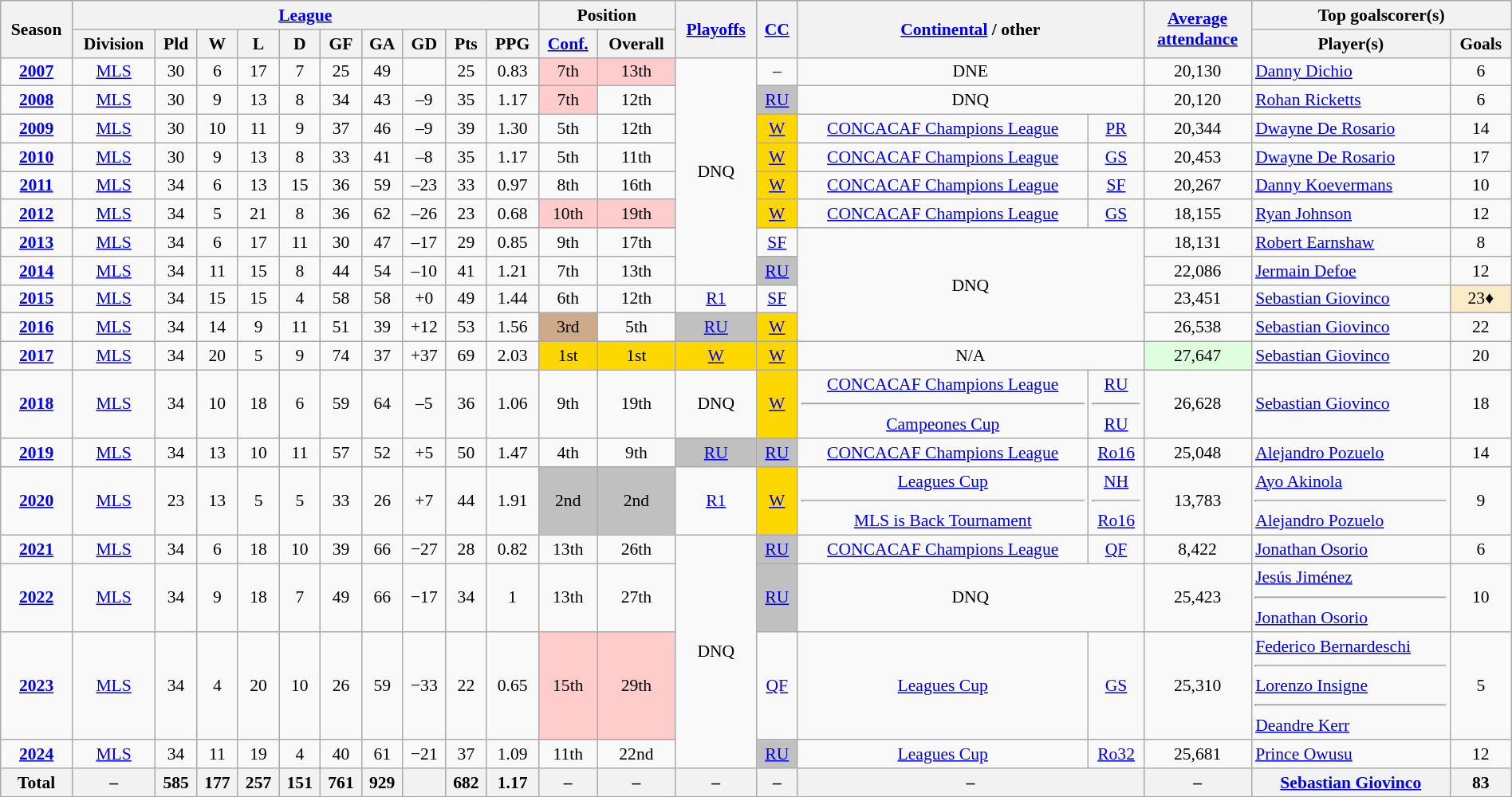<table class="wikitable" width=100% style="font-size:90%; text-align:center;">
<tr style="background:#f0f6ff;">
<th rowspan=2>Season</th>
<th colspan="10"><a href='#'>League</a></th>
<th colspan=2>Position</th>
<th rowspan=2><a href='#'>Playoffs</a></th>
<th rowspan=2><a href='#'>CC</a></th>
<th rowspan=2 colspan=2><a href='#'>Continental</a> / other</th>
<th rowspan=2><a href='#'>Average <br> attendance</a></th>
<th colspan=2>Top goalscorer(s)</th>
</tr>
<tr>
<th>Division</th>
<th>Pld</th>
<th>W</th>
<th>L</th>
<th>D</th>
<th>GF</th>
<th>GA</th>
<th>GD</th>
<th>Pts</th>
<th>PPG</th>
<th><a href='#'>Conf.</a></th>
<th>Overall</th>
<th>Player(s)</th>
<th>Goals</th>
</tr>
<tr>
<td><strong><a href='#'>2007</a></strong></td>
<td><a href='#'>MLS</a></td>
<td>30</td>
<td>6</td>
<td>17</td>
<td>7</td>
<td>25</td>
<td>49</td>
<td></td>
<td>25</td>
<td>0.83</td>
<td style=background:#FFCCCC>7th</td>
<td style=background:#FFCCCC>13th</td>
<td rowspan=8>DNQ</td>
<td>–</td>
<td colspan=2>DNE</td>
<td>20,130</td>
<td align="left"> <a href='#'>Danny Dichio</a></td>
<td>6</td>
</tr>
<tr>
<td><strong><a href='#'>2008</a></strong></td>
<td><a href='#'>MLS</a></td>
<td>30</td>
<td>9</td>
<td>13</td>
<td>8</td>
<td>34</td>
<td>43</td>
<td>–9</td>
<td>35</td>
<td>1.17</td>
<td style=background:#FFCCCC>7th</td>
<td>12th</td>
<td bgcolor=silver><a href='#'>RU</a></td>
<td colspan=2>DNQ</td>
<td>20,120</td>
<td align="left"> <a href='#'>Rohan Ricketts</a></td>
<td>6</td>
</tr>
<tr>
<td><strong><a href='#'>2009</a></strong></td>
<td><a href='#'>MLS</a></td>
<td>30</td>
<td>10</td>
<td>11</td>
<td>9</td>
<td>37</td>
<td>46</td>
<td>–9</td>
<td>39</td>
<td>1.30</td>
<td>5th</td>
<td>12th</td>
<td bgcolor=gold><a href='#'>W</a></td>
<td><a href='#'>CONCACAF Champions League</a></td>
<td><a href='#'>PR</a></td>
<td>20,344</td>
<td align="left"> <a href='#'>Dwayne De Rosario</a></td>
<td>14</td>
</tr>
<tr>
<td><strong><a href='#'>2010</a></strong></td>
<td><a href='#'>MLS</a></td>
<td>30</td>
<td>9</td>
<td>13</td>
<td>8</td>
<td>33</td>
<td>41</td>
<td>–8</td>
<td>35</td>
<td>1.17</td>
<td>5th</td>
<td>11th</td>
<td bgcolor=gold><a href='#'>W</a></td>
<td><a href='#'>CONCACAF Champions League</a></td>
<td><a href='#'>GS</a></td>
<td>20,453</td>
<td align="left"> <a href='#'>Dwayne De Rosario</a></td>
<td>17</td>
</tr>
<tr>
<td><strong><a href='#'>2011</a></strong></td>
<td><a href='#'>MLS</a></td>
<td>34</td>
<td>6</td>
<td>13</td>
<td>15</td>
<td>36</td>
<td>59</td>
<td>–23</td>
<td>33</td>
<td>0.97</td>
<td>8th</td>
<td>16th</td>
<td bgcolor=gold><a href='#'>W</a></td>
<td><a href='#'>CONCACAF Champions League</a></td>
<td><a href='#'>SF</a></td>
<td>20,267</td>
<td align="left"> <a href='#'>Danny Koevermans</a></td>
<td>10</td>
</tr>
<tr>
<td><strong><a href='#'>2012</a></strong></td>
<td><a href='#'>MLS</a></td>
<td>34</td>
<td>5</td>
<td>21</td>
<td>8</td>
<td>36</td>
<td>62</td>
<td>–26</td>
<td>23</td>
<td>0.68</td>
<td style=background:#FFCCCC>10th</td>
<td style=background:#FFCCCC>19th</td>
<td bgcolor=gold><a href='#'>W</a></td>
<td><a href='#'>CONCACAF Champions League</a></td>
<td><a href='#'>GS</a></td>
<td>18,155</td>
<td align="left"> <a href='#'>Ryan Johnson</a></td>
<td>12</td>
</tr>
<tr>
<td><strong><a href='#'>2013</a></strong></td>
<td><a href='#'>MLS</a></td>
<td>34</td>
<td>6</td>
<td>17</td>
<td>11</td>
<td>30</td>
<td>47</td>
<td>–17</td>
<td>29</td>
<td>0.85</td>
<td>9th</td>
<td>17th</td>
<td><a href='#'>SF</a></td>
<td colspan=2 rowspan=4>DNQ</td>
<td>18,131</td>
<td align="left"> <a href='#'>Robert Earnshaw</a></td>
<td>8</td>
</tr>
<tr>
<td><strong><a href='#'>2014</a></strong></td>
<td><a href='#'>MLS</a></td>
<td>34</td>
<td>11</td>
<td>15</td>
<td>8</td>
<td>44</td>
<td>54</td>
<td>–10</td>
<td>41</td>
<td>1.21</td>
<td>7th</td>
<td>13th</td>
<td bgcolor=silver><a href='#'>RU</a></td>
<td>22,086</td>
<td align="left"> <a href='#'>Jermain Defoe</a></td>
<td>12</td>
</tr>
<tr>
<td><strong><a href='#'>2015</a></strong></td>
<td><a href='#'>MLS</a></td>
<td>34</td>
<td>15</td>
<td>15</td>
<td>4</td>
<td>58</td>
<td>58</td>
<td>+0</td>
<td>49</td>
<td>1.44</td>
<td>6th</td>
<td>12th</td>
<td><a href='#'>R1</a></td>
<td><a href='#'>SF</a></td>
<td>23,451</td>
<td align="left"> <a href='#'>Sebastian Giovinco</a></td>
<td style=background:#FAECC8;">23♦</td>
</tr>
<tr>
<td><strong><a href='#'>2016</a></strong></td>
<td><a href='#'>MLS</a></td>
<td>34</td>
<td>14</td>
<td>9</td>
<td>11</td>
<td>51</td>
<td>39</td>
<td>+12</td>
<td>53</td>
<td>1.56</td>
<td bgcolor=CFAA88>3rd</td>
<td>5th</td>
<td bgcolor=silver><a href='#'>RU</a></td>
<td bgcolor=gold><a href='#'>W</a></td>
<td>26,538</td>
<td align="left"> <a href='#'>Sebastian Giovinco</a></td>
<td>22</td>
</tr>
<tr>
<td><strong><a href='#'>2017</a></strong></td>
<td><a href='#'>MLS</a></td>
<td>34</td>
<td>20</td>
<td>5</td>
<td>9</td>
<td>74</td>
<td>37</td>
<td>+37</td>
<td>69</td>
<td>2.03</td>
<td bgcolor=gold>1st</td>
<td bgcolor=gold>1st</td>
<td bgcolor=gold><a href='#'>W</a></td>
<td bgcolor=gold><a href='#'>W</a></td>
<td colspan="2">N/A</td>
<td style="background:#dfd;">27,647</td>
<td align="left"> <a href='#'>Sebastian Giovinco</a></td>
<td>20</td>
</tr>
<tr>
<td><strong><a href='#'>2018</a></strong></td>
<td><a href='#'>MLS</a></td>
<td>34</td>
<td>10</td>
<td>18</td>
<td>6</td>
<td>59</td>
<td>64</td>
<td>–5</td>
<td>36</td>
<td>1.06</td>
<td>9th</td>
<td>19th</td>
<td>DNQ</td>
<td bgcolor=gold><a href='#'>W</a></td>
<td><a href='#'>CONCACAF Champions League</a><hr><a href='#'>Campeones Cup</a></td>
<td><div> <a href='#'>RU</a></div><hr><div><a href='#'>RU</a></div></td>
<td>26,628</td>
<td align="left"> <a href='#'>Sebastian Giovinco</a></td>
<td>18</td>
</tr>
<tr>
<td><strong><a href='#'>2019</a></strong></td>
<td><a href='#'>MLS</a></td>
<td>34</td>
<td>13</td>
<td>10</td>
<td>11</td>
<td>57</td>
<td>52</td>
<td>+5</td>
<td>50</td>
<td>1.47</td>
<td>4th</td>
<td>9th</td>
<td bgcolor=silver><a href='#'>RU</a></td>
<td bgcolor=silver><a href='#'>RU</a></td>
<td><a href='#'>CONCACAF Champions League</a></td>
<td><a href='#'>Ro16</a></td>
<td>25,048</td>
<td align="left"> <a href='#'>Alejandro Pozuelo</a></td>
<td>14</td>
</tr>
<tr>
<td><strong><a href='#'>2020</a></strong></td>
<td><a href='#'>MLS</a></td>
<td>23</td>
<td>13</td>
<td>5</td>
<td>5</td>
<td>33</td>
<td>26</td>
<td>+7</td>
<td>44</td>
<td>1.91</td>
<td bgcolor=silver>2nd</td>
<td bgcolor=silver>2nd</td>
<td><a href='#'>R1</a></td>
<td bgcolor=gold><a href='#'>W</a></td>
<td><a href='#'>Leagues Cup</a><hr><a href='#'>MLS is Back Tournament</a></td>
<td><a href='#'>NH</a><hr><a href='#'>Ro16</a></td>
<td>13,783</td>
<td align="left"> <a href='#'>Ayo Akinola</a><hr> <a href='#'>Alejandro Pozuelo</a></td>
<td>9</td>
</tr>
<tr>
<td><strong><a href='#'>2021</a></strong></td>
<td><a href='#'>MLS</a></td>
<td>34</td>
<td>6</td>
<td>18</td>
<td>10</td>
<td>39</td>
<td>66</td>
<td>−27</td>
<td>28</td>
<td>0.82</td>
<td>13th</td>
<td>26th</td>
<td rowspan=4>DNQ</td>
<td bgcolor=silver><a href='#'>RU</a></td>
<td><a href='#'>CONCACAF Champions League</a></td>
<td><a href='#'>QF</a></td>
<td>8,422</td>
<td align="left"> <a href='#'>Jonathan Osorio</a></td>
<td>6</td>
</tr>
<tr>
<td><strong><a href='#'>2022</a></strong></td>
<td><a href='#'>MLS</a></td>
<td>34</td>
<td>9</td>
<td>18</td>
<td>7</td>
<td>49</td>
<td>66</td>
<td>−17</td>
<td>34</td>
<td>1</td>
<td>13th</td>
<td>27th</td>
<td bgcolor=silver><a href='#'>RU</a></td>
<td colspan=2>DNQ</td>
<td>25,423</td>
<td align="left"> <a href='#'>Jesús Jiménez</a><hr> <a href='#'>Jonathan Osorio</a></td>
<td>10</td>
</tr>
<tr>
<td><strong><a href='#'>2023</a></strong></td>
<td><a href='#'>MLS</a></td>
<td>34</td>
<td>4</td>
<td>20</td>
<td>10</td>
<td>26</td>
<td>59</td>
<td>−33</td>
<td>22</td>
<td>0.65</td>
<td style=background:#FFCCCC>15th</td>
<td style=background:#FFCCCC>29th</td>
<td><a href='#'>QF</a></td>
<td><a href='#'>Leagues Cup</a></td>
<td><a href='#'>GS</a></td>
<td>25,310</td>
<td align="left"> <a href='#'>Federico Bernardeschi</a><hr> <a href='#'>Lorenzo Insigne</a><hr> <a href='#'>Deandre Kerr</a></td>
<td>5</td>
</tr>
<tr>
<td><strong><a href='#'>2024</a></strong></td>
<td><a href='#'>MLS</a></td>
<td>34</td>
<td>11</td>
<td>19</td>
<td>4</td>
<td>40</td>
<td>61</td>
<td>−21</td>
<td>37</td>
<td>1.09</td>
<td>11th</td>
<td>22nd</td>
<td bgcolor=silver><a href='#'>RU</a></td>
<td><a href='#'>Leagues Cup</a></td>
<td><a href='#'>Ro32</a></td>
<td>25,681</td>
<td align="left"> <a href='#'>Prince Owusu</a></td>
<td>12</td>
</tr>
<tr>
<th><strong>Total</strong></th>
<th>–</th>
<th><strong>585</strong></th>
<th><strong>177</strong></th>
<th><strong>257</strong></th>
<th><strong>151</strong></th>
<th><strong>761</strong></th>
<th><strong>929</strong></th>
<th><strong></strong></th>
<th><strong>682</strong></th>
<th><strong>1.17</strong></th>
<th>–</th>
<th>–</th>
<th>–</th>
<th>–</th>
<th colspan=2>–</th>
<th>–</th>
<th align="left"> <strong><a href='#'>Sebastian Giovinco</a></strong> </th>
<th><strong>83</strong> </th>
</tr>
</table>
